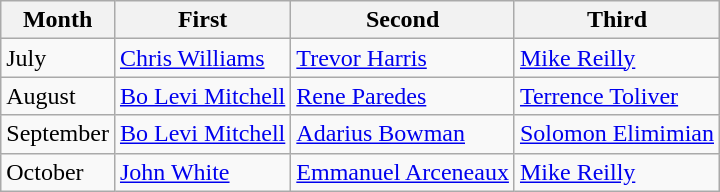<table class="wikitable">
<tr>
<th>Month</th>
<th>First</th>
<th>Second</th>
<th>Third</th>
</tr>
<tr>
<td>July</td>
<td><a href='#'>Chris Williams</a></td>
<td><a href='#'>Trevor Harris</a></td>
<td><a href='#'>Mike Reilly</a></td>
</tr>
<tr>
<td>August</td>
<td><a href='#'>Bo Levi Mitchell</a></td>
<td><a href='#'>Rene Paredes</a></td>
<td><a href='#'>Terrence Toliver</a></td>
</tr>
<tr>
<td>September</td>
<td><a href='#'>Bo Levi Mitchell</a></td>
<td><a href='#'>Adarius Bowman</a></td>
<td><a href='#'>Solomon Elimimian</a></td>
</tr>
<tr>
<td>October</td>
<td><a href='#'>John White</a></td>
<td><a href='#'>Emmanuel Arceneaux</a></td>
<td><a href='#'>Mike Reilly</a></td>
</tr>
</table>
